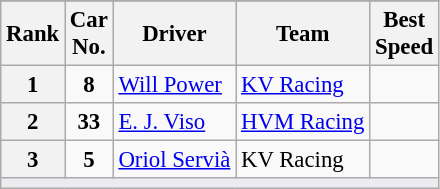<table class="wikitable" style="font-size:95%;">
<tr>
</tr>
<tr>
<th>Rank</th>
<th>Car<br>No.</th>
<th>Driver</th>
<th>Team</th>
<th>Best<br>Speed</th>
</tr>
<tr>
<th>1</th>
<td style="text-align:center"><strong>8</strong></td>
<td> <a href='#'>Will Power</a></td>
<td><a href='#'>KV Racing</a></td>
<td align=center></td>
</tr>
<tr>
<th>2</th>
<td style="text-align:center"><strong>33</strong></td>
<td> <a href='#'>E. J. Viso</a></td>
<td><a href='#'>HVM Racing</a></td>
<td align=center></td>
</tr>
<tr>
<th>3</th>
<td style="text-align:center"><strong>5</strong></td>
<td> <a href='#'>Oriol Servià</a></td>
<td>KV Racing</td>
<td align=center></td>
</tr>
<tr>
<td style="background-color:#EAECF0;text-align:center" colspan=5><strong></strong></td>
</tr>
</table>
